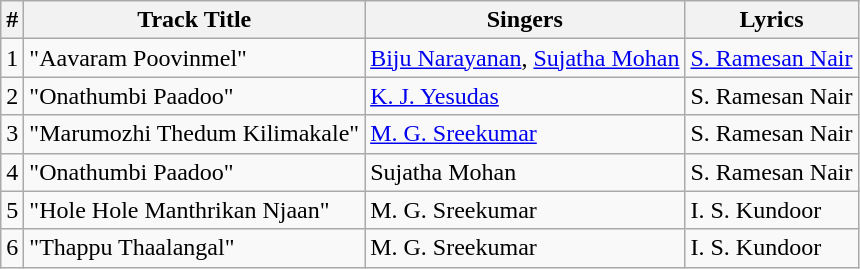<table class="wikitable">
<tr>
<th>#</th>
<th>Track Title</th>
<th>Singers</th>
<th>Lyrics</th>
</tr>
<tr>
<td>1</td>
<td>"Aavaram Poovinmel"</td>
<td><a href='#'>Biju Narayanan</a>, <a href='#'>Sujatha Mohan</a></td>
<td><a href='#'>S. Ramesan Nair</a></td>
</tr>
<tr>
<td>2</td>
<td>"Onathumbi Paadoo"</td>
<td><a href='#'>K. J. Yesudas</a></td>
<td>S. Ramesan Nair</td>
</tr>
<tr>
<td>3</td>
<td>"Marumozhi Thedum Kilimakale"</td>
<td><a href='#'>M. G. Sreekumar</a></td>
<td>S. Ramesan Nair</td>
</tr>
<tr>
<td>4</td>
<td>"Onathumbi Paadoo"</td>
<td>Sujatha Mohan</td>
<td>S. Ramesan Nair</td>
</tr>
<tr>
<td>5</td>
<td>"Hole Hole Manthrikan Njaan"</td>
<td>M. G. Sreekumar</td>
<td>I. S. Kundoor</td>
</tr>
<tr>
<td>6</td>
<td>"Thappu Thaalangal"</td>
<td>M. G. Sreekumar</td>
<td>I. S. Kundoor</td>
</tr>
</table>
